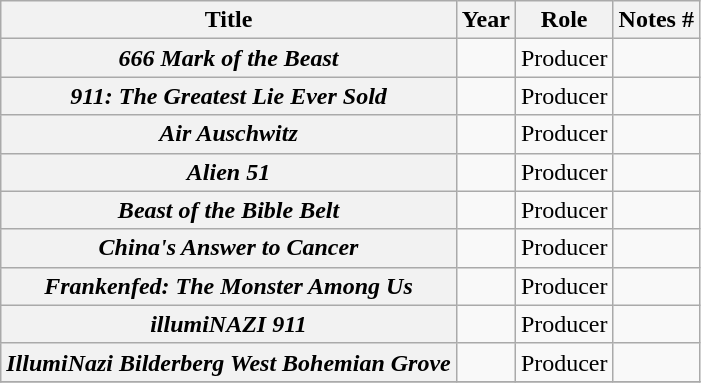<table class="wikitable plainrowheaders sortable">
<tr>
<th scope="col">Title</th>
<th scope="col">Year</th>
<th scope="col">Role</th>
<th scope="col" class="unsortable">Notes #</th>
</tr>
<tr>
<th scope="row"><em>666 Mark of the Beast</em></th>
<td></td>
<td>Producer</td>
<td></td>
</tr>
<tr>
<th scope="row"><em>911: The Greatest Lie Ever Sold</em></th>
<td></td>
<td>Producer</td>
<td></td>
</tr>
<tr>
<th scope="row"><em>Air Auschwitz</em></th>
<td></td>
<td>Producer</td>
<td></td>
</tr>
<tr>
<th scope="row"><em>Alien 51</em></th>
<td></td>
<td>Producer</td>
<td></td>
</tr>
<tr>
<th scope="row"><em>Beast of the Bible Belt</em></th>
<td></td>
<td>Producer</td>
<td></td>
</tr>
<tr>
<th scope="row"><em>China's Answer to Cancer</em></th>
<td></td>
<td>Producer</td>
<td></td>
</tr>
<tr>
<th scope="row"><em>Frankenfed: The Monster Among Us</em></th>
<td></td>
<td>Producer</td>
<td></td>
</tr>
<tr>
<th scope="row"><em>illumiNAZI 911</em></th>
<td></td>
<td>Producer</td>
<td></td>
</tr>
<tr>
<th scope="row"><em>IllumiNazi Bilderberg West Bohemian Grove</em></th>
<td></td>
<td>Producer</td>
<td></td>
</tr>
<tr>
</tr>
</table>
